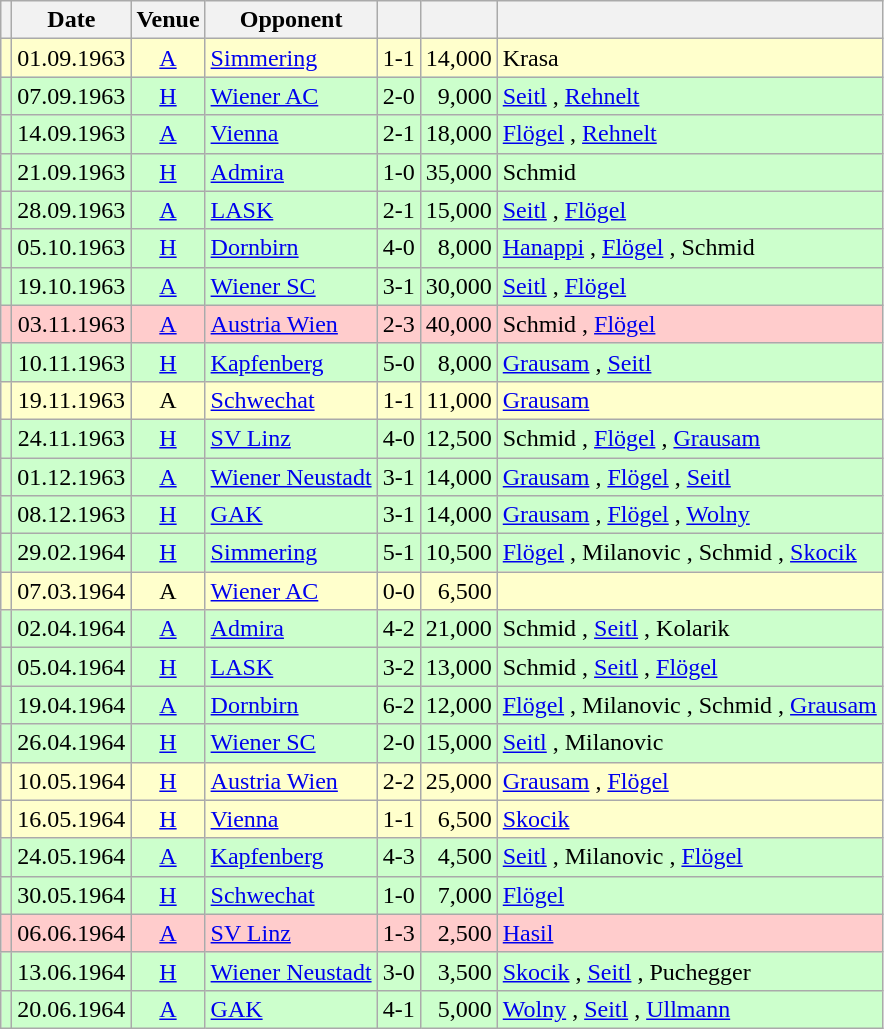<table class="wikitable" Style="text-align: center">
<tr>
<th></th>
<th>Date</th>
<th>Venue</th>
<th>Opponent</th>
<th></th>
<th></th>
<th></th>
</tr>
<tr style="background:#ffc">
<td></td>
<td>01.09.1963</td>
<td><a href='#'>A</a></td>
<td align="left"><a href='#'>Simmering</a></td>
<td>1-1</td>
<td align="right">14,000</td>
<td align="left">Krasa </td>
</tr>
<tr style="background:#cfc">
<td></td>
<td>07.09.1963</td>
<td><a href='#'>H</a></td>
<td align="left"><a href='#'>Wiener AC</a></td>
<td>2-0</td>
<td align="right">9,000</td>
<td align="left"><a href='#'>Seitl</a> , <a href='#'>Rehnelt</a> </td>
</tr>
<tr style="background:#cfc">
<td></td>
<td>14.09.1963</td>
<td><a href='#'>A</a></td>
<td align="left"><a href='#'>Vienna</a></td>
<td>2-1</td>
<td align="right">18,000</td>
<td align="left"><a href='#'>Flögel</a> , <a href='#'>Rehnelt</a> </td>
</tr>
<tr style="background:#cfc">
<td></td>
<td>21.09.1963</td>
<td><a href='#'>H</a></td>
<td align="left"><a href='#'>Admira</a></td>
<td>1-0</td>
<td align="right">35,000</td>
<td align="left">Schmid </td>
</tr>
<tr style="background:#cfc">
<td></td>
<td>28.09.1963</td>
<td><a href='#'>A</a></td>
<td align="left"><a href='#'>LASK</a></td>
<td>2-1</td>
<td align="right">15,000</td>
<td align="left"><a href='#'>Seitl</a> , <a href='#'>Flögel</a> </td>
</tr>
<tr style="background:#cfc">
<td></td>
<td>05.10.1963</td>
<td><a href='#'>H</a></td>
<td align="left"><a href='#'>Dornbirn</a></td>
<td>4-0</td>
<td align="right">8,000</td>
<td align="left"><a href='#'>Hanappi</a> , <a href='#'>Flögel</a> , Schmid  </td>
</tr>
<tr style="background:#cfc">
<td></td>
<td>19.10.1963</td>
<td><a href='#'>A</a></td>
<td align="left"><a href='#'>Wiener SC</a></td>
<td>3-1</td>
<td align="right">30,000</td>
<td align="left"><a href='#'>Seitl</a> , <a href='#'>Flögel</a>  </td>
</tr>
<tr style="background:#fcc">
<td></td>
<td>03.11.1963</td>
<td><a href='#'>A</a></td>
<td align="left"><a href='#'>Austria Wien</a></td>
<td>2-3</td>
<td align="right">40,000</td>
<td align="left">Schmid , <a href='#'>Flögel</a> </td>
</tr>
<tr style="background:#cfc">
<td></td>
<td>10.11.1963</td>
<td><a href='#'>H</a></td>
<td align="left"><a href='#'>Kapfenberg</a></td>
<td>5-0</td>
<td align="right">8,000</td>
<td align="left"><a href='#'>Grausam</a>    , <a href='#'>Seitl</a> </td>
</tr>
<tr style="background:#ffc">
<td></td>
<td>19.11.1963</td>
<td>A</td>
<td align="left"><a href='#'>Schwechat</a></td>
<td>1-1</td>
<td align="right">11,000</td>
<td align="left"><a href='#'>Grausam</a> </td>
</tr>
<tr style="background:#cfc">
<td></td>
<td>24.11.1963</td>
<td><a href='#'>H</a></td>
<td align="left"><a href='#'>SV Linz</a></td>
<td>4-0</td>
<td align="right">12,500</td>
<td align="left">Schmid , <a href='#'>Flögel</a> , <a href='#'>Grausam</a>  </td>
</tr>
<tr style="background:#cfc">
<td></td>
<td>01.12.1963</td>
<td><a href='#'>A</a></td>
<td align="left"><a href='#'>Wiener Neustadt</a></td>
<td>3-1</td>
<td align="right">14,000</td>
<td align="left"><a href='#'>Grausam</a> , <a href='#'>Flögel</a> , <a href='#'>Seitl</a> </td>
</tr>
<tr style="background:#cfc">
<td></td>
<td>08.12.1963</td>
<td><a href='#'>H</a></td>
<td align="left"><a href='#'>GAK</a></td>
<td>3-1</td>
<td align="right">14,000</td>
<td align="left"><a href='#'>Grausam</a> , <a href='#'>Flögel</a> , <a href='#'>Wolny</a> </td>
</tr>
<tr style="background:#cfc">
<td></td>
<td>29.02.1964</td>
<td><a href='#'>H</a></td>
<td align="left"><a href='#'>Simmering</a></td>
<td>5-1</td>
<td align="right">10,500</td>
<td align="left"><a href='#'>Flögel</a>  , Milanovic , Schmid , <a href='#'>Skocik</a> </td>
</tr>
<tr style="background:#ffc">
<td></td>
<td>07.03.1964</td>
<td>A</td>
<td align="left"><a href='#'>Wiener AC</a></td>
<td>0-0</td>
<td align="right">6,500</td>
<td align="left"></td>
</tr>
<tr style="background:#cfc">
<td></td>
<td>02.04.1964</td>
<td><a href='#'>A</a></td>
<td align="left"><a href='#'>Admira</a></td>
<td>4-2</td>
<td align="right">21,000</td>
<td align="left">Schmid  , <a href='#'>Seitl</a> , Kolarik </td>
</tr>
<tr style="background:#cfc">
<td></td>
<td>05.04.1964</td>
<td><a href='#'>H</a></td>
<td align="left"><a href='#'>LASK</a></td>
<td>3-2</td>
<td align="right">13,000</td>
<td align="left">Schmid , <a href='#'>Seitl</a> , <a href='#'>Flögel</a> </td>
</tr>
<tr style="background:#cfc">
<td></td>
<td>19.04.1964</td>
<td><a href='#'>A</a></td>
<td align="left"><a href='#'>Dornbirn</a></td>
<td>6-2</td>
<td align="right">12,000</td>
<td align="left"><a href='#'>Flögel</a>   , Milanovic , Schmid , <a href='#'>Grausam</a> </td>
</tr>
<tr style="background:#cfc">
<td></td>
<td>26.04.1964</td>
<td><a href='#'>H</a></td>
<td align="left"><a href='#'>Wiener SC</a></td>
<td>2-0</td>
<td align="right">15,000</td>
<td align="left"><a href='#'>Seitl</a> , Milanovic </td>
</tr>
<tr style="background:#ffc">
<td></td>
<td>10.05.1964</td>
<td><a href='#'>H</a></td>
<td align="left"><a href='#'>Austria Wien</a></td>
<td>2-2</td>
<td align="right">25,000</td>
<td align="left"><a href='#'>Grausam</a> , <a href='#'>Flögel</a> </td>
</tr>
<tr style="background:#ffc">
<td></td>
<td>16.05.1964</td>
<td><a href='#'>H</a></td>
<td align="left"><a href='#'>Vienna</a></td>
<td>1-1</td>
<td align="right">6,500</td>
<td align="left"><a href='#'>Skocik</a> </td>
</tr>
<tr style="background:#cfc">
<td></td>
<td>24.05.1964</td>
<td><a href='#'>A</a></td>
<td align="left"><a href='#'>Kapfenberg</a></td>
<td>4-3</td>
<td align="right">4,500</td>
<td align="left"><a href='#'>Seitl</a>  , Milanovic , <a href='#'>Flögel</a> </td>
</tr>
<tr style="background:#cfc">
<td></td>
<td>30.05.1964</td>
<td><a href='#'>H</a></td>
<td align="left"><a href='#'>Schwechat</a></td>
<td>1-0</td>
<td align="right">7,000</td>
<td align="left"><a href='#'>Flögel</a> </td>
</tr>
<tr style="background:#fcc">
<td></td>
<td>06.06.1964</td>
<td><a href='#'>A</a></td>
<td align="left"><a href='#'>SV Linz</a></td>
<td>1-3</td>
<td align="right">2,500</td>
<td align="left"><a href='#'>Hasil</a> </td>
</tr>
<tr style="background:#cfc">
<td></td>
<td>13.06.1964</td>
<td><a href='#'>H</a></td>
<td align="left"><a href='#'>Wiener Neustadt</a></td>
<td>3-0</td>
<td align="right">3,500</td>
<td align="left"><a href='#'>Skocik</a> , <a href='#'>Seitl</a> , Puchegger </td>
</tr>
<tr style="background:#cfc">
<td></td>
<td>20.06.1964</td>
<td><a href='#'>A</a></td>
<td align="left"><a href='#'>GAK</a></td>
<td>4-1</td>
<td align="right">5,000</td>
<td align="left"><a href='#'>Wolny</a> , <a href='#'>Seitl</a>  , <a href='#'>Ullmann</a> </td>
</tr>
</table>
